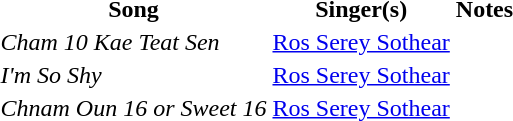<table>
<tr>
<th>Song</th>
<th>Singer(s)</th>
<th>Notes</th>
</tr>
<tr>
<td><em>Cham 10 Kae Teat Sen</em></td>
<td><a href='#'>Ros Serey Sothear</a></td>
<td></td>
</tr>
<tr>
<td><em>I'm So Shy</em></td>
<td><a href='#'>Ros Serey Sothear</a></td>
<td></td>
</tr>
<tr>
<td><em>Chnam Oun 16 or Sweet 16</em></td>
<td><a href='#'>Ros Serey Sothear</a></td>
<td></td>
</tr>
</table>
